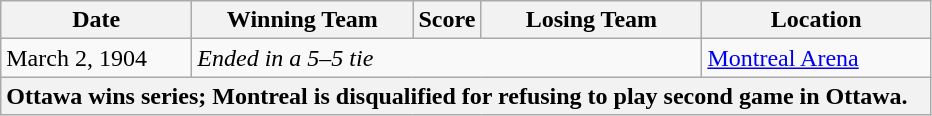<table class="wikitable">
<tr>
<th width="120">Date</th>
<th width="140">Winning Team</th>
<th width="5">Score</th>
<th width="140">Losing Team</th>
<th width="145">Location</th>
</tr>
<tr>
<td>March 2, 1904</td>
<td colspan="3"><em>Ended in a 5–5 tie</em></td>
<td><a href='#'>Montreal Arena</a></td>
</tr>
<tr>
<th colspan="5" style="text-align:left;">Ottawa wins series; Montreal is disqualified for refusing to play second game in Ottawa.</th>
</tr>
</table>
